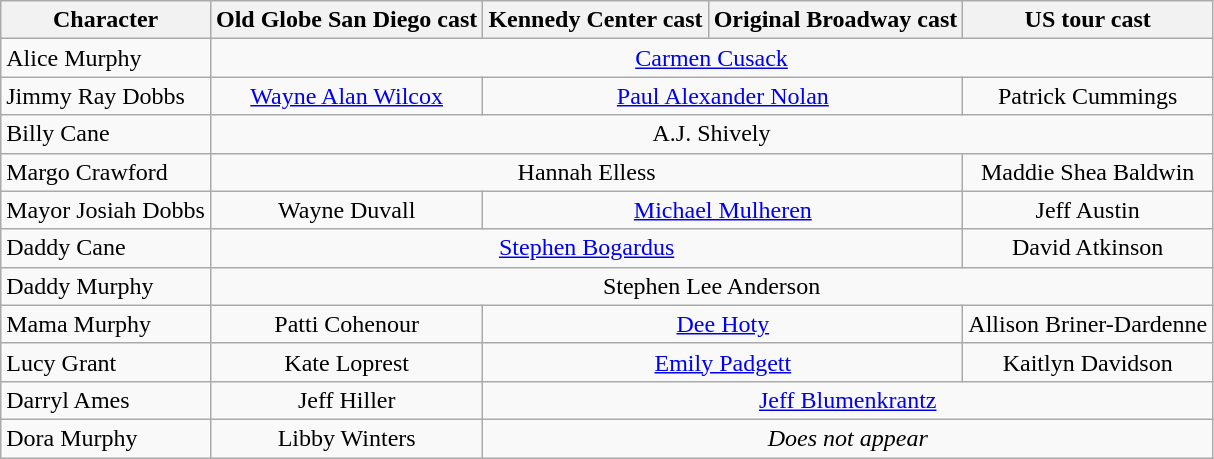<table class="wikitable">
<tr>
<th>Character</th>
<th>Old Globe San Diego cast</th>
<th>Kennedy Center cast</th>
<th>Original Broadway cast</th>
<th>US tour cast</th>
</tr>
<tr>
<td>Alice Murphy</td>
<td colspan="4" align=center><a href='#'>Carmen Cusack</a></td>
</tr>
<tr>
<td>Jimmy Ray Dobbs</td>
<td align="center"><a href='#'>Wayne Alan Wilcox</a></td>
<td colspan="2" align="center"><a href='#'>Paul Alexander Nolan</a></td>
<td align="center">Patrick Cummings</td>
</tr>
<tr>
<td>Billy Cane</td>
<td colspan="4" align=center>A.J. Shively</td>
</tr>
<tr>
<td>Margo Crawford</td>
<td colspan="3" align="center">Hannah Elless</td>
<td align="center">Maddie Shea Baldwin</td>
</tr>
<tr>
<td>Mayor Josiah Dobbs</td>
<td align=center>Wayne Duvall</td>
<td colspan="2" align=center><a href='#'>Michael Mulheren</a></td>
<td align=center>Jeff Austin</td>
</tr>
<tr>
<td>Daddy Cane</td>
<td colspan="3" align=center><a href='#'>Stephen Bogardus</a></td>
<td align=center>David Atkinson</td>
</tr>
<tr>
<td>Daddy Murphy</td>
<td colspan="4" align="center">Stephen Lee Anderson</td>
</tr>
<tr>
<td>Mama Murphy</td>
<td align=center>Patti Cohenour</td>
<td colspan="2" align=center><a href='#'>Dee Hoty</a></td>
<td align=center>Allison Briner-Dardenne</td>
</tr>
<tr>
<td>Lucy Grant</td>
<td align=center>Kate Loprest</td>
<td colspan="2" align="center"><a href='#'>Emily Padgett</a></td>
<td align=center>Kaitlyn Davidson</td>
</tr>
<tr>
<td>Darryl Ames</td>
<td align=center>Jeff Hiller</td>
<td colspan="3" align="center"><a href='#'>Jeff Blumenkrantz</a></td>
</tr>
<tr>
<td>Dora Murphy</td>
<td align="center">Libby Winters</td>
<td colspan="3" align="center"><em>Does not appear</em></td>
</tr>
</table>
